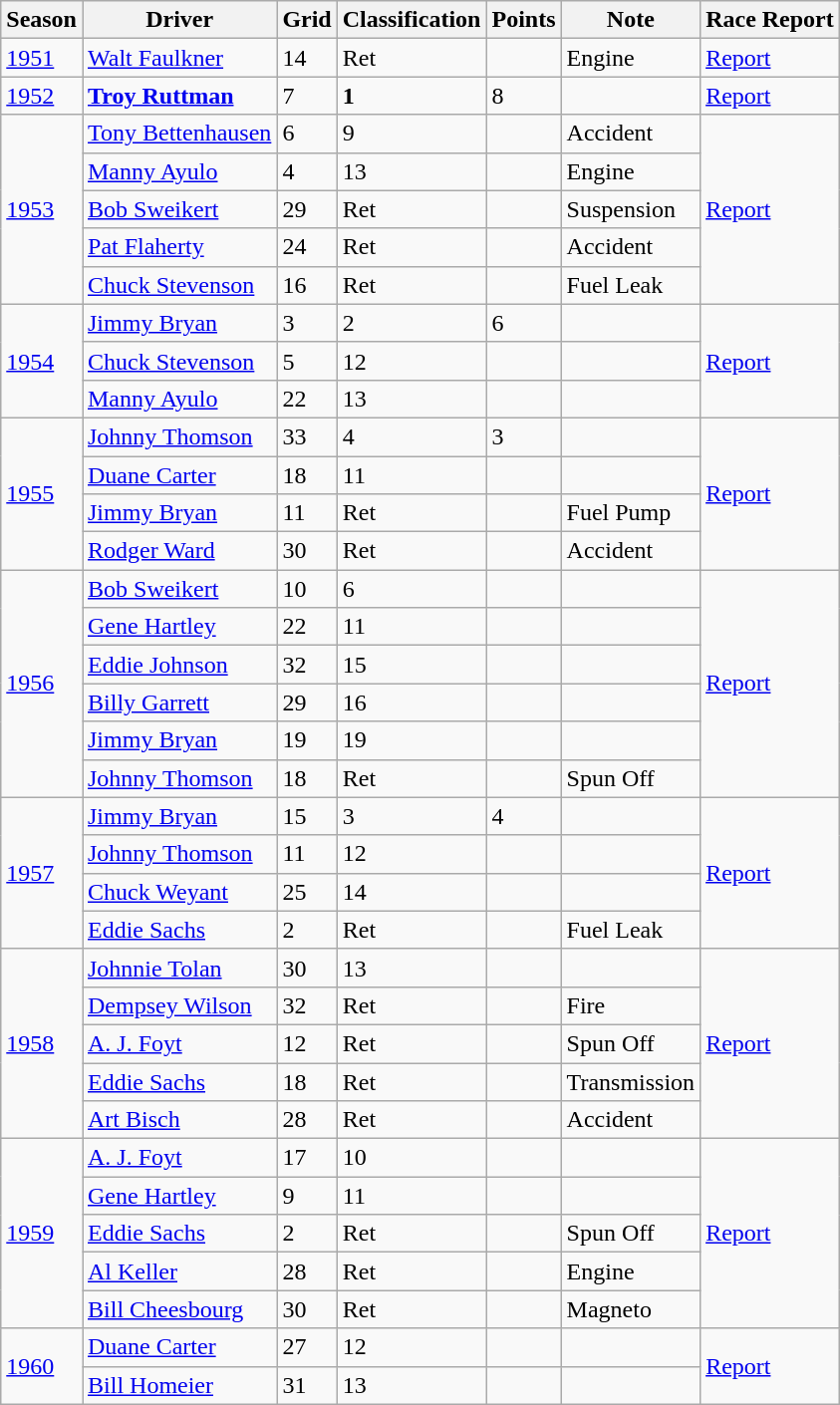<table class="wikitable">
<tr>
<th>Season</th>
<th>Driver</th>
<th>Grid</th>
<th>Classification</th>
<th>Points</th>
<th>Note</th>
<th>Race Report</th>
</tr>
<tr>
<td><a href='#'>1951</a></td>
<td><a href='#'>Walt Faulkner</a></td>
<td>14</td>
<td>Ret</td>
<td> </td>
<td>Engine</td>
<td><a href='#'>Report</a></td>
</tr>
<tr>
<td><a href='#'>1952</a></td>
<td><strong><a href='#'>Troy Ruttman</a></strong></td>
<td>7</td>
<td><strong>1</strong></td>
<td>8</td>
<td> </td>
<td><a href='#'>Report</a></td>
</tr>
<tr>
<td rowspan=5><a href='#'>1953</a></td>
<td><a href='#'>Tony Bettenhausen</a></td>
<td>6</td>
<td>9</td>
<td> </td>
<td>Accident</td>
<td rowspan=5><a href='#'>Report</a></td>
</tr>
<tr>
<td><a href='#'>Manny Ayulo</a></td>
<td>4</td>
<td>13</td>
<td> </td>
<td>Engine</td>
</tr>
<tr>
<td><a href='#'>Bob Sweikert</a></td>
<td>29</td>
<td>Ret</td>
<td> </td>
<td>Suspension</td>
</tr>
<tr>
<td><a href='#'>Pat Flaherty</a></td>
<td>24</td>
<td>Ret</td>
<td> </td>
<td>Accident</td>
</tr>
<tr>
<td><a href='#'>Chuck Stevenson</a></td>
<td>16</td>
<td>Ret</td>
<td> </td>
<td>Fuel Leak</td>
</tr>
<tr>
<td rowspan=3><a href='#'>1954</a></td>
<td><a href='#'>Jimmy Bryan</a></td>
<td>3</td>
<td>2</td>
<td>6</td>
<td> </td>
<td rowspan=3><a href='#'>Report</a></td>
</tr>
<tr>
<td><a href='#'>Chuck Stevenson</a></td>
<td>5</td>
<td>12</td>
<td> </td>
<td> </td>
</tr>
<tr>
<td><a href='#'>Manny Ayulo</a></td>
<td>22</td>
<td>13</td>
<td> </td>
<td> </td>
</tr>
<tr>
<td rowspan=4><a href='#'>1955</a></td>
<td><a href='#'>Johnny Thomson</a></td>
<td>33</td>
<td>4</td>
<td>3</td>
<td> </td>
<td rowspan=4><a href='#'>Report</a></td>
</tr>
<tr>
<td><a href='#'>Duane Carter</a></td>
<td>18</td>
<td>11</td>
<td> </td>
<td> </td>
</tr>
<tr>
<td><a href='#'>Jimmy Bryan</a></td>
<td>11</td>
<td>Ret</td>
<td> </td>
<td>Fuel Pump</td>
</tr>
<tr>
<td><a href='#'>Rodger Ward</a></td>
<td>30</td>
<td>Ret</td>
<td> </td>
<td>Accident</td>
</tr>
<tr>
<td rowspan=6><a href='#'>1956</a></td>
<td><a href='#'>Bob Sweikert</a></td>
<td>10</td>
<td>6</td>
<td> </td>
<td> </td>
<td rowspan=6><a href='#'>Report</a></td>
</tr>
<tr>
<td><a href='#'>Gene Hartley</a></td>
<td>22</td>
<td>11</td>
<td> </td>
<td> </td>
</tr>
<tr>
<td><a href='#'>Eddie Johnson</a></td>
<td>32</td>
<td>15</td>
<td> </td>
<td> </td>
</tr>
<tr>
<td><a href='#'>Billy Garrett</a></td>
<td>29</td>
<td>16</td>
<td> </td>
<td> </td>
</tr>
<tr>
<td><a href='#'>Jimmy Bryan</a></td>
<td>19</td>
<td>19</td>
<td> </td>
<td> </td>
</tr>
<tr>
<td><a href='#'>Johnny Thomson</a></td>
<td>18</td>
<td>Ret</td>
<td> </td>
<td>Spun Off</td>
</tr>
<tr>
<td rowspan=4><a href='#'>1957</a></td>
<td><a href='#'>Jimmy Bryan</a></td>
<td>15</td>
<td>3</td>
<td>4</td>
<td> </td>
<td rowspan=4><a href='#'>Report</a></td>
</tr>
<tr>
<td><a href='#'>Johnny Thomson</a></td>
<td>11</td>
<td>12</td>
<td> </td>
<td> </td>
</tr>
<tr>
<td><a href='#'>Chuck Weyant</a></td>
<td>25</td>
<td>14</td>
<td> </td>
<td> </td>
</tr>
<tr>
<td><a href='#'>Eddie Sachs</a></td>
<td>2</td>
<td>Ret</td>
<td> </td>
<td>Fuel Leak</td>
</tr>
<tr>
<td rowspan=5><a href='#'>1958</a></td>
<td><a href='#'>Johnnie Tolan</a></td>
<td>30</td>
<td>13</td>
<td> </td>
<td> </td>
<td rowspan=5><a href='#'>Report</a></td>
</tr>
<tr>
<td><a href='#'>Dempsey Wilson</a></td>
<td>32</td>
<td>Ret</td>
<td> </td>
<td>Fire</td>
</tr>
<tr>
<td><a href='#'>A. J. Foyt</a></td>
<td>12</td>
<td>Ret</td>
<td> </td>
<td>Spun Off</td>
</tr>
<tr>
<td><a href='#'>Eddie Sachs</a></td>
<td>18</td>
<td>Ret</td>
<td> </td>
<td>Transmission</td>
</tr>
<tr>
<td><a href='#'>Art Bisch</a></td>
<td>28</td>
<td>Ret</td>
<td> </td>
<td>Accident</td>
</tr>
<tr>
<td rowspan=5><a href='#'>1959</a></td>
<td><a href='#'>A. J. Foyt</a></td>
<td>17</td>
<td>10</td>
<td> </td>
<td> </td>
<td rowspan=5><a href='#'>Report</a></td>
</tr>
<tr>
<td><a href='#'>Gene Hartley</a></td>
<td>9</td>
<td>11</td>
<td> </td>
<td> </td>
</tr>
<tr>
<td><a href='#'>Eddie Sachs</a></td>
<td>2</td>
<td>Ret</td>
<td> </td>
<td>Spun Off</td>
</tr>
<tr>
<td><a href='#'>Al Keller</a></td>
<td>28</td>
<td>Ret</td>
<td> </td>
<td>Engine</td>
</tr>
<tr>
<td><a href='#'>Bill Cheesbourg</a></td>
<td>30</td>
<td>Ret</td>
<td> </td>
<td>Magneto</td>
</tr>
<tr>
<td rowspan=2><a href='#'>1960</a></td>
<td><a href='#'>Duane Carter</a></td>
<td>27</td>
<td>12</td>
<td> </td>
<td> </td>
<td rowspan=2><a href='#'>Report</a></td>
</tr>
<tr>
<td><a href='#'>Bill Homeier</a></td>
<td>31</td>
<td>13</td>
<td> </td>
<td> </td>
</tr>
</table>
